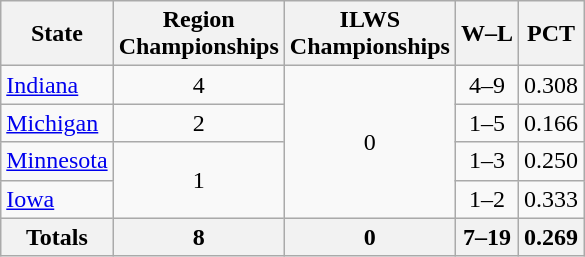<table class="wikitable">
<tr>
<th>State</th>
<th>Region<br>Championships</th>
<th>ILWS<br>Championships</th>
<th>W–L</th>
<th>PCT</th>
</tr>
<tr>
<td> <a href='#'>Indiana</a></td>
<td align=center>4</td>
<td align=center rowspan=4>0</td>
<td align=center>4–9</td>
<td align=center>0.308</td>
</tr>
<tr>
<td> <a href='#'>Michigan</a></td>
<td align=center>2</td>
<td align=center>1–5</td>
<td align=center>0.166</td>
</tr>
<tr>
<td> <a href='#'>Minnesota</a></td>
<td align=center rowspan=2>1</td>
<td align=center>1–3</td>
<td align=center>0.250</td>
</tr>
<tr>
<td> <a href='#'>Iowa</a></td>
<td align=center>1–2</td>
<td align=center>0.333</td>
</tr>
<tr>
<th>Totals</th>
<th>8</th>
<th>0</th>
<th>7–19</th>
<th>0.269</th>
</tr>
</table>
